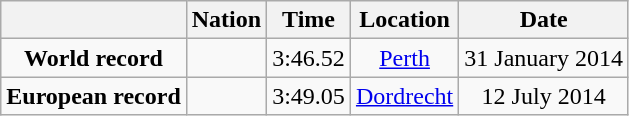<table class=wikitable style=text-align:center>
<tr>
<th></th>
<th>Nation</th>
<th>Time</th>
<th>Location</th>
<th>Date</th>
</tr>
<tr>
<td><strong>World record</strong></td>
<td align=left></td>
<td align=left>3:46.52</td>
<td><a href='#'>Perth</a></td>
<td>31 January 2014</td>
</tr>
<tr>
<td><strong>European record</strong></td>
<td align=left></td>
<td align=left>3:49.05</td>
<td><a href='#'>Dordrecht</a></td>
<td>12 July 2014</td>
</tr>
</table>
